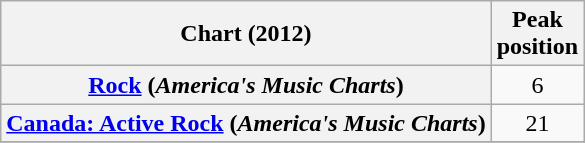<table class="wikitable sortable plainrowheaders" style="text-align:center">
<tr>
<th>Chart (2012)</th>
<th>Peak<br>position</th>
</tr>
<tr>
<th scope="row"><a href='#'>Rock</a> (<em>America's Music Charts</em>)</th>
<td style="text-align:center;">6</td>
</tr>
<tr>
<th scope="row"><a href='#'>Canada: Active Rock</a> (<em>America's Music Charts</em>)</th>
<td style="text-align:center;">21</td>
</tr>
<tr>
</tr>
</table>
